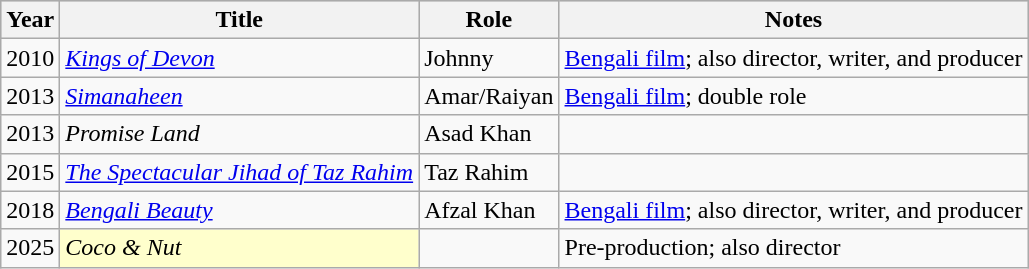<table class="wikitable">
<tr style="background:#ccc; text-align:center;">
<th>Year</th>
<th>Title</th>
<th>Role</th>
<th>Notes</th>
</tr>
<tr>
<td>2010</td>
<td><em><a href='#'>Kings of Devon</a></em></td>
<td>Johnny</td>
<td><a href='#'>Bengali film</a>; also director, writer, and producer</td>
</tr>
<tr>
<td>2013</td>
<td><em><a href='#'>Simanaheen</a></em></td>
<td>Amar/Raiyan</td>
<td><a href='#'>Bengali film</a>; double role</td>
</tr>
<tr>
<td>2013</td>
<td><em>Promise Land</em></td>
<td>Asad Khan</td>
<td></td>
</tr>
<tr>
<td>2015</td>
<td><em><a href='#'>The Spectacular Jihad of Taz Rahim</a></em></td>
<td>Taz Rahim</td>
<td></td>
</tr>
<tr>
<td>2018</td>
<td><em><a href='#'>Bengali Beauty</a></em></td>
<td>Afzal Khan</td>
<td><a href='#'>Bengali film</a>; also director, writer, and producer</td>
</tr>
<tr>
<td>2025</td>
<td style="background:#FFFFCC;"><em>Coco & Nut</em> </td>
<td></td>
<td>Pre-production; also director</td>
</tr>
</table>
